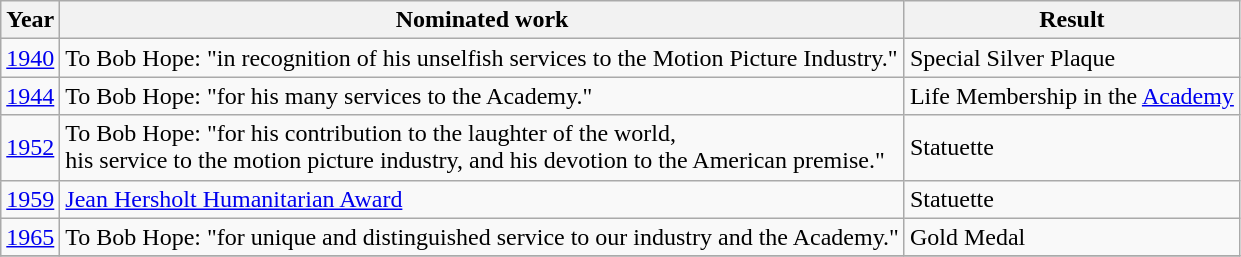<table class="wikitable">
<tr>
<th>Year</th>
<th>Nominated work</th>
<th>Result</th>
</tr>
<tr>
<td align="center"><a href='#'>1940</a></td>
<td>To Bob Hope: "in recognition of his unselfish services to the Motion Picture Industry."</td>
<td>Special Silver Plaque</td>
</tr>
<tr>
<td align="center"><a href='#'>1944</a></td>
<td>To Bob Hope: "for his many services to the Academy."</td>
<td>Life Membership in the <a href='#'>Academy</a></td>
</tr>
<tr>
<td align="center"><a href='#'>1952</a></td>
<td>To Bob Hope: "for his contribution to the laughter of the world, <br> his service to the motion picture industry, and his devotion to the American premise."</td>
<td>Statuette</td>
</tr>
<tr>
<td align="center"><a href='#'>1959</a></td>
<td><a href='#'>Jean Hersholt Humanitarian Award</a></td>
<td>Statuette</td>
</tr>
<tr>
<td align="center"><a href='#'>1965</a></td>
<td>To Bob Hope: "for unique and distinguished service to our industry and the Academy."</td>
<td>Gold Medal</td>
</tr>
<tr>
</tr>
</table>
